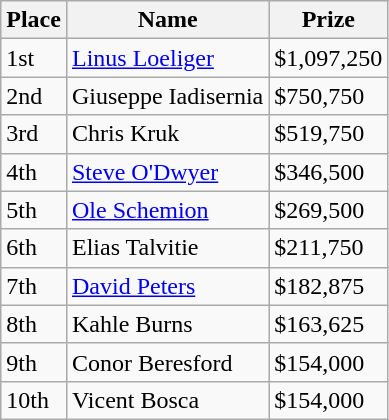<table class="wikitable">
<tr>
<th>Place</th>
<th>Name</th>
<th>Prize</th>
</tr>
<tr>
<td>1st</td>
<td> <a href='#'>Linus Loeliger</a></td>
<td>$1,097,250</td>
</tr>
<tr>
<td>2nd</td>
<td> Giuseppe Iadisernia</td>
<td>$750,750</td>
</tr>
<tr>
<td>3rd</td>
<td> Chris Kruk</td>
<td>$519,750</td>
</tr>
<tr>
<td>4th</td>
<td> <a href='#'>Steve O'Dwyer</a></td>
<td>$346,500</td>
</tr>
<tr>
<td>5th</td>
<td> <a href='#'>Ole Schemion</a></td>
<td>$269,500</td>
</tr>
<tr>
<td>6th</td>
<td> Elias Talvitie</td>
<td>$211,750</td>
</tr>
<tr>
<td>7th</td>
<td> <a href='#'>David Peters</a></td>
<td>$182,875</td>
</tr>
<tr>
<td>8th</td>
<td> Kahle Burns</td>
<td>$163,625</td>
</tr>
<tr>
<td>9th</td>
<td> Conor Beresford</td>
<td>$154,000</td>
</tr>
<tr>
<td>10th</td>
<td> Vicent Bosca</td>
<td>$154,000</td>
</tr>
</table>
